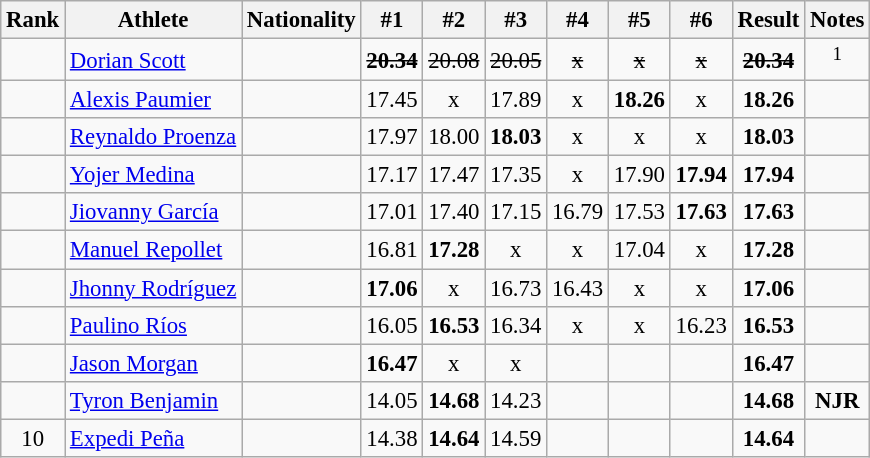<table class="wikitable sortable" style="text-align:center;font-size:95%">
<tr>
<th>Rank</th>
<th>Athlete</th>
<th>Nationality</th>
<th>#1</th>
<th>#2</th>
<th>#3</th>
<th>#4</th>
<th>#5</th>
<th>#6</th>
<th>Result</th>
<th>Notes</th>
</tr>
<tr>
<td></td>
<td align="left"><a href='#'>Dorian Scott</a></td>
<td align=left></td>
<td><s><strong>20.34</strong></s></td>
<td><s>20.08</s></td>
<td><s>20.05</s></td>
<td><s>x</s></td>
<td><s>x</s></td>
<td><s>x</s></td>
<td><s><strong>20.34</strong></s></td>
<td><sup>1</sup></td>
</tr>
<tr>
<td></td>
<td align="left"><a href='#'>Alexis Paumier</a></td>
<td align=left></td>
<td>17.45</td>
<td>x</td>
<td>17.89</td>
<td>x</td>
<td><strong>18.26</strong></td>
<td>x</td>
<td><strong>18.26</strong></td>
<td></td>
</tr>
<tr>
<td></td>
<td align="left"><a href='#'>Reynaldo Proenza</a></td>
<td align=left></td>
<td>17.97</td>
<td>18.00</td>
<td><strong>18.03</strong></td>
<td>x</td>
<td>x</td>
<td>x</td>
<td><strong>18.03</strong></td>
<td></td>
</tr>
<tr>
<td></td>
<td align="left"><a href='#'>Yojer Medina</a></td>
<td align=left></td>
<td>17.17</td>
<td>17.47</td>
<td>17.35</td>
<td>x</td>
<td>17.90</td>
<td><strong>17.94</strong></td>
<td><strong>17.94</strong></td>
<td></td>
</tr>
<tr>
<td></td>
<td align="left"><a href='#'>Jiovanny García</a></td>
<td align=left></td>
<td>17.01</td>
<td>17.40</td>
<td>17.15</td>
<td>16.79</td>
<td>17.53</td>
<td><strong>17.63</strong></td>
<td><strong>17.63</strong></td>
<td></td>
</tr>
<tr>
<td></td>
<td align="left"><a href='#'>Manuel Repollet</a></td>
<td align=left></td>
<td>16.81</td>
<td><strong>17.28</strong></td>
<td>x</td>
<td>x</td>
<td>17.04</td>
<td>x</td>
<td><strong>17.28</strong></td>
<td></td>
</tr>
<tr>
<td></td>
<td align="left"><a href='#'>Jhonny Rodríguez</a></td>
<td align=left></td>
<td><strong>17.06</strong></td>
<td>x</td>
<td>16.73</td>
<td>16.43</td>
<td>x</td>
<td>x</td>
<td><strong>17.06</strong></td>
<td></td>
</tr>
<tr>
<td></td>
<td align="left"><a href='#'>Paulino Ríos</a></td>
<td align=left></td>
<td>16.05</td>
<td><strong>16.53</strong></td>
<td>16.34</td>
<td>x</td>
<td>x</td>
<td>16.23</td>
<td><strong>16.53</strong></td>
<td></td>
</tr>
<tr>
<td></td>
<td align="left"><a href='#'>Jason Morgan</a></td>
<td align=left></td>
<td><strong>16.47</strong></td>
<td>x</td>
<td>x</td>
<td></td>
<td></td>
<td></td>
<td><strong>16.47</strong></td>
<td></td>
</tr>
<tr>
<td></td>
<td align="left"><a href='#'>Tyron Benjamin</a></td>
<td align=left></td>
<td>14.05</td>
<td><strong>14.68</strong></td>
<td>14.23</td>
<td></td>
<td></td>
<td></td>
<td><strong>14.68</strong></td>
<td><strong>NJR</strong></td>
</tr>
<tr>
<td>10</td>
<td align="left"><a href='#'>Expedi Peña</a></td>
<td align=left></td>
<td>14.38</td>
<td><strong>14.64</strong></td>
<td>14.59</td>
<td></td>
<td></td>
<td></td>
<td><strong>14.64</strong></td>
<td></td>
</tr>
</table>
